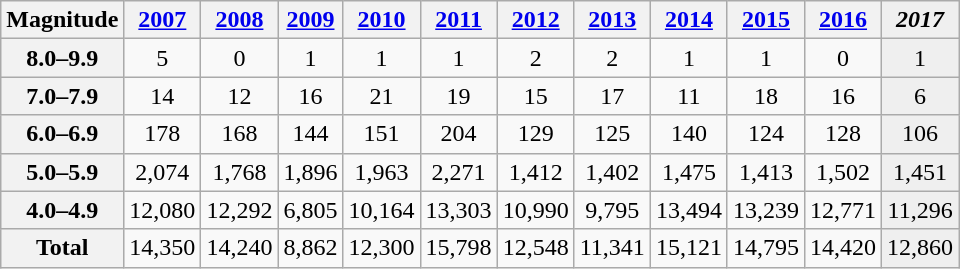<table class="wikitable" style="text-align:center">
<tr>
<th>Magnitude</th>
<th><a href='#'>2007</a></th>
<th><a href='#'>2008</a></th>
<th><a href='#'>2009</a></th>
<th><a href='#'>2010</a></th>
<th><a href='#'>2011</a></th>
<th><a href='#'>2012</a></th>
<th><a href='#'>2013</a></th>
<th><a href='#'>2014</a></th>
<th><a href='#'>2015</a></th>
<th><a href='#'>2016</a></th>
<th style="background:#efefef;"><em>2017</em></th>
</tr>
<tr>
<th>8.0–9.9</th>
<td>5</td>
<td>0</td>
<td>1</td>
<td>1</td>
<td>1</td>
<td>2</td>
<td>2</td>
<td>1</td>
<td>1</td>
<td>0</td>
<td style="background:#efefef;">1</td>
</tr>
<tr>
<th>7.0–7.9</th>
<td>14</td>
<td>12</td>
<td>16</td>
<td>21</td>
<td>19</td>
<td>15</td>
<td>17</td>
<td>11</td>
<td>18</td>
<td>16</td>
<td style="background:#efefef;">6</td>
</tr>
<tr>
<th>6.0–6.9</th>
<td>178</td>
<td>168</td>
<td>144</td>
<td>151</td>
<td>204</td>
<td>129</td>
<td>125</td>
<td>140</td>
<td>124</td>
<td>128</td>
<td style="background:#efefef;">106</td>
</tr>
<tr>
<th>5.0–5.9</th>
<td>2,074</td>
<td>1,768</td>
<td>1,896</td>
<td>1,963</td>
<td>2,271</td>
<td>1,412</td>
<td>1,402</td>
<td>1,475</td>
<td>1,413</td>
<td>1,502</td>
<td style="background:#efefef;">1,451</td>
</tr>
<tr>
<th>4.0–4.9</th>
<td>12,080</td>
<td>12,292</td>
<td>6,805</td>
<td>10,164</td>
<td>13,303</td>
<td>10,990</td>
<td>9,795</td>
<td>13,494</td>
<td>13,239</td>
<td>12,771</td>
<td style="background:#efefef;">11,296</td>
</tr>
<tr>
<th>Total</th>
<td>14,350</td>
<td>14,240</td>
<td>8,862</td>
<td>12,300</td>
<td>15,798</td>
<td>12,548</td>
<td>11,341</td>
<td>15,121</td>
<td>14,795</td>
<td>14,420</td>
<td style="background:#efefef;">12,860</td>
</tr>
</table>
